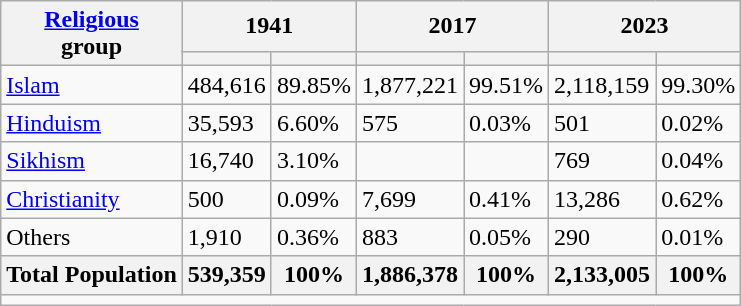<table class="wikitable sortable">
<tr>
<th rowspan="2"><a href='#'>Religious</a><br>group</th>
<th colspan="2">1941</th>
<th colspan="2">2017</th>
<th colspan="2">2023</th>
</tr>
<tr>
<th><a href='#'></a></th>
<th></th>
<th></th>
<th></th>
<th></th>
<th></th>
</tr>
<tr>
<td><a href='#'>Islam</a> </td>
<td>484,616</td>
<td>89.85%</td>
<td>1,877,221</td>
<td>99.51%</td>
<td>2,118,159</td>
<td>99.30%</td>
</tr>
<tr>
<td><a href='#'>Hinduism</a> </td>
<td>35,593</td>
<td>6.60%</td>
<td>575</td>
<td>0.03%</td>
<td>501</td>
<td>0.02%</td>
</tr>
<tr>
<td><a href='#'>Sikhism</a> </td>
<td>16,740</td>
<td>3.10%</td>
<td></td>
<td></td>
<td>769</td>
<td>0.04%</td>
</tr>
<tr>
<td><a href='#'>Christianity</a> </td>
<td>500</td>
<td>0.09%</td>
<td>7,699</td>
<td>0.41%</td>
<td>13,286</td>
<td>0.62%</td>
</tr>
<tr>
<td>Others</td>
<td>1,910</td>
<td>0.36%</td>
<td>883</td>
<td>0.05%</td>
<td>290</td>
<td>0.01%</td>
</tr>
<tr>
<th>Total Population</th>
<th>539,359</th>
<th>100%</th>
<th>1,886,378</th>
<th>100%</th>
<th>2,133,005</th>
<th>100%</th>
</tr>
<tr class="sortbottom">
<td colspan="7"></td>
</tr>
</table>
